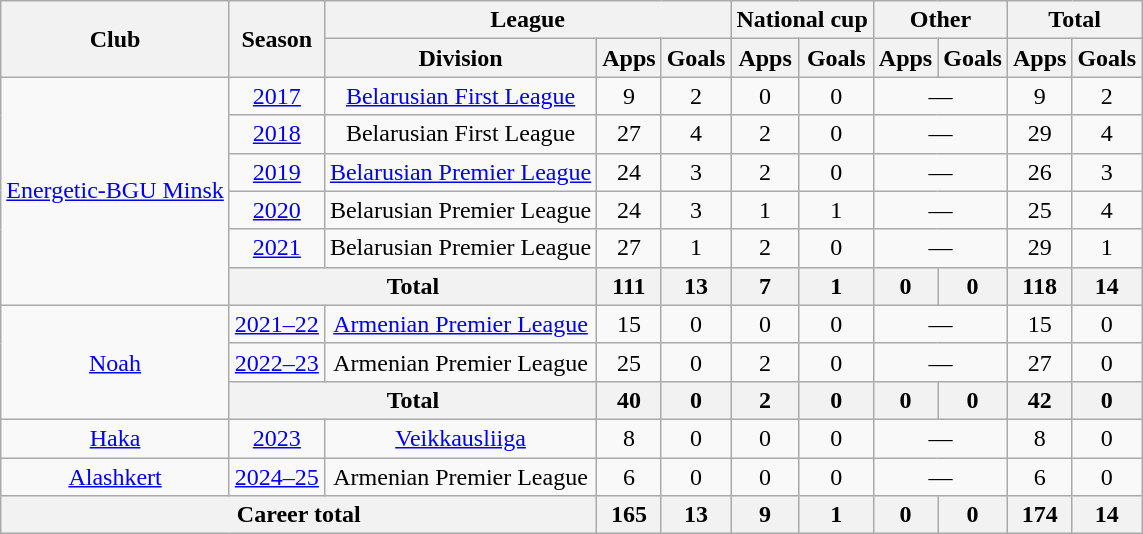<table class="wikitable" style="text-align:center">
<tr>
<th rowspan="2">Club</th>
<th rowspan="2">Season</th>
<th colspan="3">League</th>
<th colspan="2">National cup</th>
<th colspan="2">Other</th>
<th colspan="2">Total</th>
</tr>
<tr>
<th>Division</th>
<th>Apps</th>
<th>Goals</th>
<th>Apps</th>
<th>Goals</th>
<th>Apps</th>
<th>Goals</th>
<th>Apps</th>
<th>Goals</th>
</tr>
<tr>
<td rowspan="6"><a href='#'>Energetic-BGU Minsk</a></td>
<td><a href='#'>2017</a></td>
<td><a href='#'>Belarusian First League</a></td>
<td>9</td>
<td>2</td>
<td>0</td>
<td>0</td>
<td colspan="2">—</td>
<td>9</td>
<td>2</td>
</tr>
<tr>
<td><a href='#'>2018</a></td>
<td>Belarusian First League</td>
<td>27</td>
<td>4</td>
<td>2</td>
<td>0</td>
<td colspan="2">—</td>
<td>29</td>
<td>4</td>
</tr>
<tr>
<td><a href='#'>2019</a></td>
<td><a href='#'>Belarusian Premier League</a></td>
<td>24</td>
<td>3</td>
<td>2</td>
<td>0</td>
<td colspan="2">—</td>
<td>26</td>
<td>3</td>
</tr>
<tr>
<td><a href='#'>2020</a></td>
<td>Belarusian Premier League</td>
<td>24</td>
<td>3</td>
<td>1</td>
<td>1</td>
<td colspan="2">—</td>
<td>25</td>
<td>4</td>
</tr>
<tr>
<td><a href='#'>2021</a></td>
<td>Belarusian Premier League</td>
<td>27</td>
<td>1</td>
<td>2</td>
<td>0</td>
<td colspan="2">—</td>
<td>29</td>
<td>1</td>
</tr>
<tr>
<th colspan="2">Total</th>
<th>111</th>
<th>13</th>
<th>7</th>
<th>1</th>
<th>0</th>
<th>0</th>
<th>118</th>
<th>14</th>
</tr>
<tr>
<td rowspan="3"><a href='#'>Noah</a></td>
<td><a href='#'>2021–22</a></td>
<td><a href='#'>Armenian Premier League</a></td>
<td>15</td>
<td>0</td>
<td>0</td>
<td>0</td>
<td colspan="2">—</td>
<td>15</td>
<td>0</td>
</tr>
<tr>
<td><a href='#'>2022–23</a></td>
<td>Armenian Premier League</td>
<td>25</td>
<td>0</td>
<td>2</td>
<td>0</td>
<td colspan="2">—</td>
<td>27</td>
<td>0</td>
</tr>
<tr>
<th colspan="2">Total</th>
<th>40</th>
<th>0</th>
<th>2</th>
<th>0</th>
<th>0</th>
<th>0</th>
<th>42</th>
<th>0</th>
</tr>
<tr>
<td><a href='#'>Haka</a></td>
<td><a href='#'>2023</a></td>
<td><a href='#'>Veikkausliiga</a></td>
<td>8</td>
<td>0</td>
<td>0</td>
<td>0</td>
<td colspan="2">—</td>
<td>8</td>
<td>0</td>
</tr>
<tr>
<td><a href='#'>Alashkert</a></td>
<td><a href='#'>2024–25</a></td>
<td>Armenian Premier League</td>
<td>6</td>
<td>0</td>
<td>0</td>
<td>0</td>
<td colspan="2">—</td>
<td>6</td>
<td>0</td>
</tr>
<tr>
<th colspan="3">Career total</th>
<th>165</th>
<th>13</th>
<th>9</th>
<th>1</th>
<th>0</th>
<th>0</th>
<th>174</th>
<th>14</th>
</tr>
</table>
